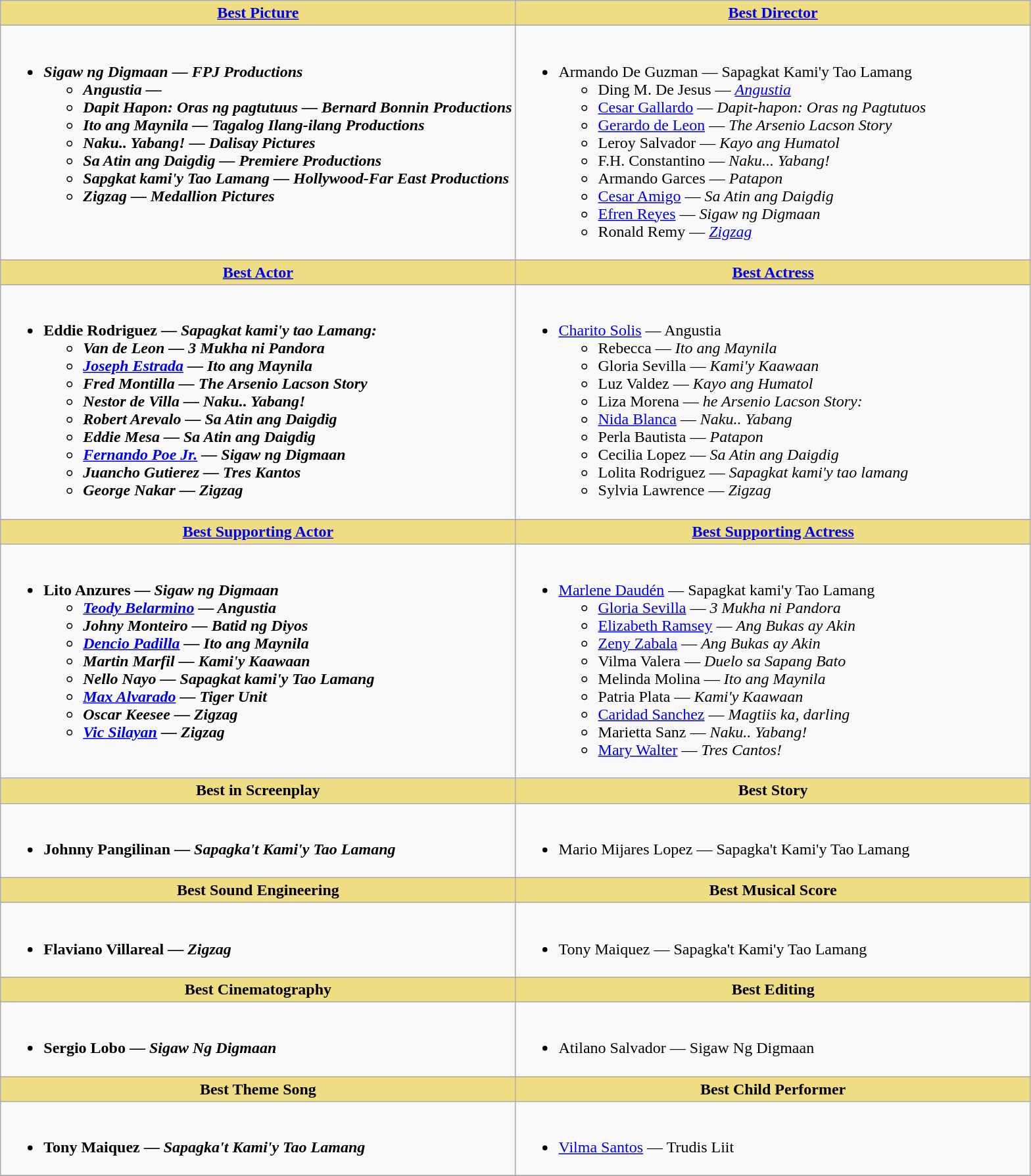<table class=wikitable>
<tr>
<th style="background:#EEDD82; width:50%"><a href='#'>Best Picture</a></th>
<th style="background:#EEDD82; width:50%"><a href='#'>Best Director</a></th>
</tr>
<tr>
<td valign="top"><br><ul><li><strong><em>Sigaw ng Digmaan<em> — FPJ Productions<strong><ul><li>Angustia — </em> <em></li><li>Dapit Hapon: Oras ng pagtutuus — </em>Bernard Bonnin Productions<em></li><li>Ito ang Maynila — </em>Tagalog Ilang-ilang Productions<em></li><li>Naku.. Yabang! — </em>Dalisay Pictures<em></li><li>Sa Atin ang Daigdig  — </em>Premiere Productions<em></li><li>Sapgkat kami'y Tao Lamang — </em>Hollywood-Far East Productions<em></li><li>Zigzag — </em>Medallion Pictures<em></li></ul></li></ul></td>
<td valign="top"><br><ul><li></strong>Armando De Guzman — </em>Sapagkat Kami'y Tao Lamang</em></strong><ul><li>Ding M. De Jesus — <em><a href='#'>Angustia</a></em></li><li><a href='#'>Cesar Gallardo</a> — <em>Dapit-hapon: Oras ng Pagtutuos</em></li><li><a href='#'>Gerardo de Leon</a> — <em>The Arsenio Lacson Story</em></li><li>Leroy Salvador — <em>Kayo ang Humatol</em></li><li>F.H. Constantino — <em>Naku... Yabang!</em></li><li>Armando Garces — <em>Patapon</em></li><li><a href='#'>Cesar Amigo</a> — <em>Sa Atin ang Daigdig</em></li><li><a href='#'>Efren Reyes</a> — <em>Sigaw ng Digmaan</em></li><li>Ronald Remy — <em><a href='#'>Zigzag</a></em></li></ul></li></ul></td>
</tr>
<tr>
<th style="background:#EEDD82; width:50%"><a href='#'>Best Actor</a></th>
<th style="background:#EEDD82; width:50%"><a href='#'>Best Actress</a></th>
</tr>
<tr>
<td valign="top"><br><ul><li><strong>Eddie Rodriguez — <em>Sapagkat kami'y tao Lamang:<strong><em><ul><li>Van de Leon — </em>3 Mukha ni Pandora<em></li><li><a href='#'>Joseph Estrada</a> — </em>Ito ang Maynila<em></li><li>Fred Montilla — </em>The Arsenio Lacson Story<em></li><li>Nestor de Villa — </em>Naku.. Yabang!<em></li><li>Robert Arevalo — </em>Sa Atin ang Daigdig<em></li><li>Eddie Mesa — </em>Sa Atin ang Daigdig<em></li><li><a href='#'>Fernando Poe Jr.</a> — </em>Sigaw ng Digmaan<em></li><li>Juancho Gutierez — </em>Tres Kantos<em></li><li>George Nakar — </em>Zigzag<em></li></ul></li></ul></td>
<td valign="top"><br><ul><li></strong><a href='#'>Charito Solis</a> — </em>Angustia</em></strong><ul><li>Rebecca — <em>Ito ang Maynila</em></li><li>Gloria Sevilla — <em>Kami'y Kaawaan</em></li><li>Luz Valdez — <em>Kayo ang Humatol</em></li><li>Liza Morena — <em>he Arsenio Lacson Story:</em></li><li><a href='#'>Nida Blanca</a> — <em>Naku.. Yabang</em></li><li>Perla Bautista — <em>Patapon</em></li><li>Cecilia Lopez — <em>Sa Atin ang Daigdig</em></li><li>Lolita Rodriguez — <em>Sapagkat kami'y tao lamang</em></li><li>Sylvia Lawrence — <em>Zigzag</em></li></ul></li></ul></td>
</tr>
<tr>
<th style="background:#EEDD82; width:50%"><a href='#'>Best Supporting Actor</a></th>
<th style="background:#EEDD82; width:50%"><a href='#'>Best Supporting Actress</a></th>
</tr>
<tr>
<td valign="top"><br><ul><li><strong>Lito Anzures — <em>Sigaw ng Digmaan<strong><em><ul><li><a href='#'>Teody Belarmino</a> — </em>Angustia<em></li><li>Johny Monteiro — </em>Batid ng Diyos<em></li><li><a href='#'>Dencio Padilla</a> — </em>Ito ang Maynila<em></li><li>Martin Marfil — </em>Kami'y Kaawaan<em></li><li>Nello Nayo — </em>Sapagkat kami'y Tao Lamang<em></li><li><a href='#'>Max Alvarado</a> — </em>Tiger Unit<em></li><li>Oscar Keesee — </em>Zigzag<em></li><li><a href='#'>Vic Silayan</a> — </em>Zigzag<em></li></ul></li></ul></td>
<td valign="top"><br><ul><li></strong><a href='#'>Marlene Daudén</a> — </em>Sapagkat kami'y Tao Lamang</em></strong><ul><li><a href='#'>Gloria Sevilla</a> — <em>3 Mukha ni Pandora</em></li><li><a href='#'>Elizabeth Ramsey</a> — <em>Ang Bukas ay Akin</em></li><li><a href='#'>Zeny Zabala</a> — <em>Ang Bukas ay Akin</em></li><li>Vilma Valera — <em>Duelo sa Sapang Bato</em></li><li>Melinda Molina — <em>Ito ang Maynila</em></li><li>Patria Plata — <em>Kami'y Kaawaan</em></li><li><a href='#'>Caridad Sanchez</a> — <em>Magtiis ka, darling</em></li><li>Marietta Sanz — <em>Naku.. Yabang!</em></li><li><a href='#'>Mary Walter</a> — <em>Tres Cantos!</em></li></ul></li></ul></td>
</tr>
<tr>
<th style="background:#EEDD82; width:50%">Best in Screenplay</th>
<th style="background:#EEDD82; width:50%">Best Story</th>
</tr>
<tr>
<td valign="top"><br><ul><li><strong> Johnny Pangilinan — <em>Sapagka't Kami'y Tao Lamang<strong><em></li></ul></td>
<td valign="top"><br><ul><li></strong>Mario Mijares Lopez — </em>Sapagka't Kami'y Tao Lamang</em></strong></li></ul></td>
</tr>
<tr>
<th style="background:#EEDD82; width:50%">Best Sound Engineering</th>
<th style="background:#EEDD82; width:50%">Best Musical Score</th>
</tr>
<tr>
<td valign="top"><br><ul><li><strong> Flaviano Villareal — <em>Zigzag<strong><em></li></ul></td>
<td valign="top"><br><ul><li></strong>Tony Maiquez — </em>Sapagka't Kami'y Tao Lamang</em></strong></li></ul></td>
</tr>
<tr>
<th style="background:#EEDD82; width:50%">Best Cinematography</th>
<th style="background:#EEDD82; width:50%">Best Editing</th>
</tr>
<tr>
<td valign="top"><br><ul><li><strong> Sergio Lobo  — <em>Sigaw Ng Digmaan<strong><em></li></ul></td>
<td valign="top"><br><ul><li></strong>  Atilano Salvador — </em>Sigaw Ng Digmaan</em></strong></li></ul></td>
</tr>
<tr>
<th style="background:#EEDD82; width:50%">Best Theme Song</th>
<th style="background:#EEDD82; width:50%">Best Child Performer</th>
</tr>
<tr>
<td valign="top"><br><ul><li><strong>Tony Maiquez  — <em>Sapagka't Kami'y Tao Lamang<strong><em></li></ul></td>
<td valign="top"><br><ul><li></strong> <a href='#'>Vilma Santos</a> — </em>Trudis Liit</em></strong></li></ul></td>
</tr>
<tr>
</tr>
</table>
